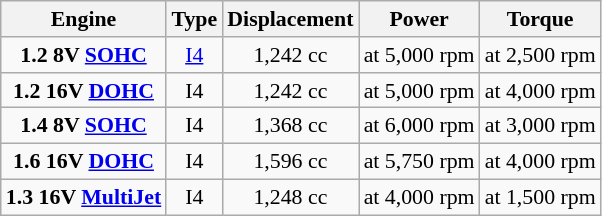<table class="wikitable" style="text-align:center; font-size:91%;">
<tr>
<th>Engine</th>
<th>Type</th>
<th>Displacement</th>
<th>Power</th>
<th>Torque</th>
</tr>
<tr>
<td><strong>1.2 8V <a href='#'>SOHC</a></strong></td>
<td><a href='#'>I4</a></td>
<td>1,242 cc</td>
<td> at 5,000 rpm</td>
<td> at 2,500 rpm</td>
</tr>
<tr>
<td><strong>1.2 16V <a href='#'>DOHC</a></strong></td>
<td>I4</td>
<td>1,242 cc</td>
<td> at 5,000 rpm</td>
<td> at 4,000 rpm</td>
</tr>
<tr>
<td><strong>1.4 8V <a href='#'>SOHC</a></strong></td>
<td>I4</td>
<td>1,368 cc</td>
<td> at 6,000 rpm</td>
<td> at 3,000 rpm</td>
</tr>
<tr>
<td><strong>1.6 16V <a href='#'>DOHC</a></strong></td>
<td>I4</td>
<td>1,596 cc</td>
<td> at 5,750 rpm</td>
<td> at 4,000 rpm</td>
</tr>
<tr>
<td><strong>1.3 16V <a href='#'>MultiJet</a></strong></td>
<td>I4</td>
<td>1,248 cc</td>
<td> at 4,000 rpm</td>
<td> at 1,500 rpm</td>
</tr>
</table>
